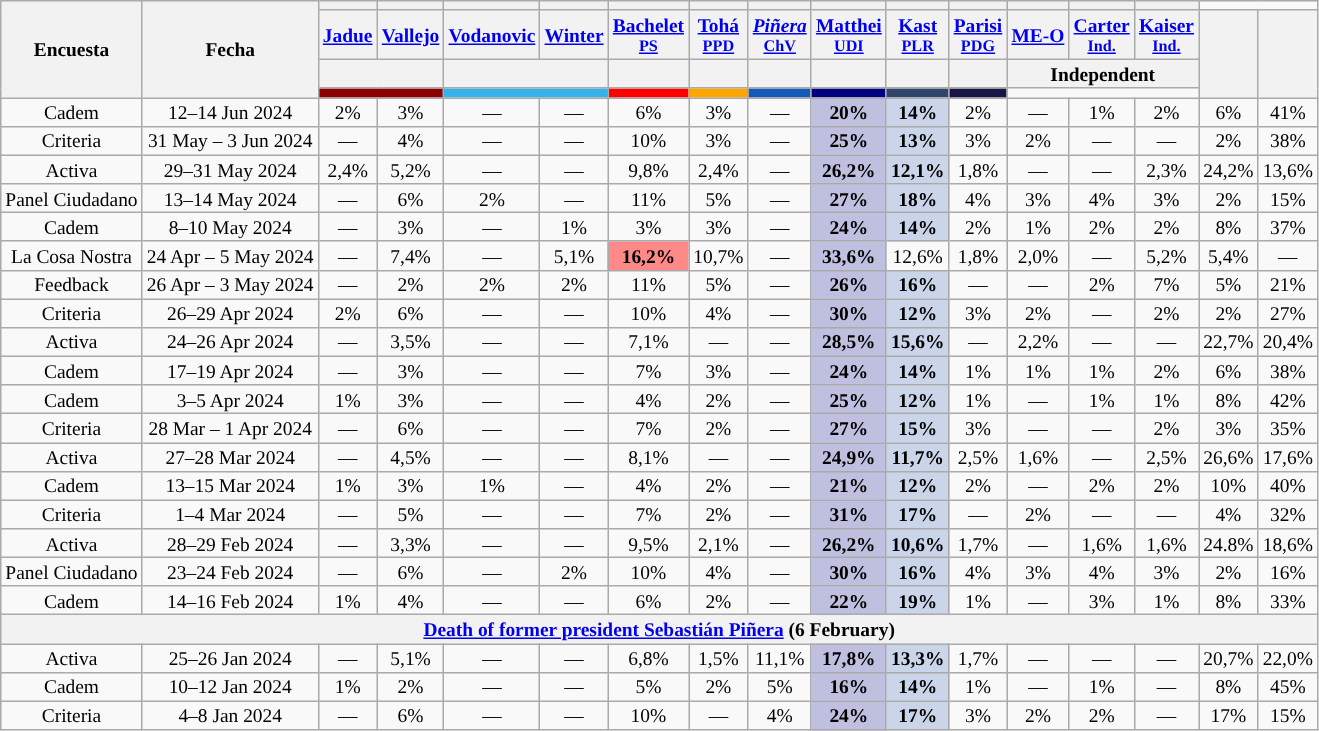<table class="wikitable" style="text-align:center; font-size:81%; line-height:13px;">
<tr>
<th rowspan="4">Encuesta</th>
<th rowspan="4">Fecha</th>
<th></th>
<th></th>
<th></th>
<th></th>
<th></th>
<th></th>
<th></th>
<th></th>
<th></th>
<th></th>
<th></th>
<th></th>
<th></th>
</tr>
<tr>
<th><a href='#'>Jadue</a><br></th>
<th><a href='#'>Vallejo</a></th>
<th><a href='#'>Vodanovic</a></th>
<th><a href='#'>Winter</a><br></th>
<th><a href='#'>Bachelet</a><br><small><a href='#'>PS</a></small></th>
<th><a href='#'>Tohá</a><br><small><a href='#'>PPD</a></small></th>
<th><em><a href='#'>Piñera</a></em><br><small><a href='#'>ChV</a></small></th>
<th><a href='#'>Matthei</a><br><small><a href='#'>UDI</a></small></th>
<th><a href='#'>Kast</a><br><small><a href='#'>PLR</a></small></th>
<th><a href='#'>Parisi</a><br><small><a href='#'>PDG</a></small></th>
<th><a href='#'>ME-O</a></th>
<th><a href='#'>Carter</a><br><small><a href='#'>Ind.</a></small></th>
<th><a href='#'>Kaiser</a><br><small><a href='#'>Ind.</a></small></th>
<th rowspan="3"></th>
<th rowspan="3"></th>
</tr>
<tr>
<th colspan="2"></th>
<th colspan="2"></th>
<th></th>
<th></th>
<th></th>
<th></th>
<th></th>
<th></th>
<th colspan="3">Independent</th>
</tr>
<tr>
<td colspan="2" bgcolor="#8B0000"></td>
<td colspan="2" bgcolor="#36B1EA"></td>
<td bgcolor="#FF0000"></td>
<td bgcolor="#FFA500"></td>
<td bgcolor="#135BB8"></td>
<td bgcolor="#000080"></td>
<td bgcolor="#31446C"></td>
<td bgcolor="#181644"></td>
<td colspan="3"></td>
</tr>
<tr>
<td>Cadem</td>
<td>12–14 Jun 2024</td>
<td>2%</td>
<td>3%</td>
<td>—</td>
<td>—</td>
<td>6%</td>
<td>3%</td>
<td>—</td>
<td bgcolor="#BFBFDF"><strong>20%</strong></td>
<td bgcolor="#CAD5E9"><strong>14%</strong></td>
<td>2%</td>
<td>—</td>
<td>1%</td>
<td>2%</td>
<td>6%</td>
<td>41%</td>
</tr>
<tr>
<td>Criteria</td>
<td>31 May – 3 Jun 2024</td>
<td>—</td>
<td>4%</td>
<td>—</td>
<td>—</td>
<td>10%</td>
<td>3%</td>
<td>—</td>
<td bgcolor="#BFBFDF"><strong>25%</strong></td>
<td bgcolor="#CAD5E9"><strong>13%</strong></td>
<td>3%</td>
<td>2%</td>
<td>—</td>
<td>—</td>
<td>2%</td>
<td>38%</td>
</tr>
<tr>
<td>Activa</td>
<td>29–31 May 2024</td>
<td>2,4%</td>
<td>5,2%</td>
<td>—</td>
<td>—</td>
<td>9,8%</td>
<td>2,4%</td>
<td>—</td>
<td bgcolor="#BFBFDF"><strong>26,2%</strong></td>
<td bgcolor="#CAD5E9"><strong>12,1%</strong></td>
<td>1,8%</td>
<td>—</td>
<td>—</td>
<td>2,3%</td>
<td>24,2%</td>
<td>13,6%</td>
</tr>
<tr>
<td>Panel Ciudadano</td>
<td>13–14 May 2024</td>
<td>—</td>
<td>6%</td>
<td>2%</td>
<td>—</td>
<td>11%</td>
<td>5%</td>
<td>—</td>
<td bgcolor="#BFBFDF"><strong>27%</strong></td>
<td bgcolor="#CAD5E9"><strong>18%</strong></td>
<td>4%</td>
<td>3%</td>
<td>4%</td>
<td>3%</td>
<td>2%</td>
<td>15%</td>
</tr>
<tr>
<td>Cadem</td>
<td>8–10 May 2024</td>
<td>—</td>
<td>3%</td>
<td>—</td>
<td>1%</td>
<td>3%</td>
<td>3%</td>
<td>—</td>
<td bgcolor="#BFBFDF"><strong>24%</strong></td>
<td bgcolor="#CAD5E9"><strong>14%</strong></td>
<td>2%</td>
<td>1%</td>
<td>2%</td>
<td>2%</td>
<td>8%</td>
<td>37%</td>
</tr>
<tr>
<td>La Cosa Nostra</td>
<td>24 Apr – 5 May 2024</td>
<td>—</td>
<td>7,4%</td>
<td>—</td>
<td>5,1%</td>
<td bgcolor="#FF8888"><strong>16,2%</strong></td>
<td>10,7%</td>
<td>—</td>
<td bgcolor="#BFBFDF"><strong>33,6%</strong></td>
<td>12,6%</td>
<td>1,8%</td>
<td>2,0%</td>
<td>—</td>
<td>5,2%</td>
<td>5,4%</td>
<td>—</td>
</tr>
<tr>
<td>Feedback</td>
<td>26 Apr – 3 May 2024</td>
<td>—</td>
<td>2%</td>
<td>2%</td>
<td>2%</td>
<td>11%</td>
<td>5%</td>
<td>—</td>
<td bgcolor="#BFBFDF"><strong>26%</strong></td>
<td bgcolor="#CAD5E9"><strong>16%</strong></td>
<td>—</td>
<td>—</td>
<td>2%</td>
<td>7%</td>
<td>5%</td>
<td>21%</td>
</tr>
<tr>
<td>Criteria</td>
<td>26–29 Apr 2024</td>
<td>2%</td>
<td>6%</td>
<td>—</td>
<td>—</td>
<td>10%</td>
<td>4%</td>
<td>—</td>
<td bgcolor="#BFBFDF"><strong>30%</strong></td>
<td bgcolor="#CAD5E9"><strong>12%</strong></td>
<td>3%</td>
<td>2%</td>
<td>—</td>
<td>2%</td>
<td>2%</td>
<td>27%</td>
</tr>
<tr>
<td>Activa</td>
<td>24–26 Apr 2024</td>
<td>—</td>
<td>3,5%</td>
<td>—</td>
<td>—</td>
<td>7,1%</td>
<td>—</td>
<td>—</td>
<td bgcolor="#BFBFDF"><strong>28,5%</strong></td>
<td bgcolor="#CAD5E9"><strong>15,6%</strong></td>
<td>—</td>
<td>2,2%</td>
<td>—</td>
<td>—</td>
<td>22,7%</td>
<td>20,4%</td>
</tr>
<tr>
<td>Cadem</td>
<td>17–19 Apr 2024</td>
<td>—</td>
<td>3%</td>
<td>—</td>
<td>—</td>
<td>7%</td>
<td>3%</td>
<td>—</td>
<td bgcolor="#BFBFDF"><strong>24%</strong></td>
<td bgcolor="#CAD5E9"><strong>14%</strong></td>
<td>1%</td>
<td>1%</td>
<td>1%</td>
<td>2%</td>
<td>6%</td>
<td>38%</td>
</tr>
<tr>
<td>Cadem</td>
<td>3–5 Apr 2024</td>
<td>1%</td>
<td>3%</td>
<td>—</td>
<td>—</td>
<td>4%</td>
<td>2%</td>
<td>—</td>
<td bgcolor="#BFBFDF"><strong>25%</strong></td>
<td bgcolor="#CAD5E9"><strong>12%</strong></td>
<td>1%</td>
<td>—</td>
<td>1%</td>
<td>1%</td>
<td>8%</td>
<td>42%</td>
</tr>
<tr>
<td>Criteria</td>
<td>28 Mar – 1 Apr 2024</td>
<td>—</td>
<td>6%</td>
<td>—</td>
<td>—</td>
<td>7%</td>
<td>2%</td>
<td>—</td>
<td bgcolor="#BFBFDF"><strong>27%</strong></td>
<td bgcolor="#CAD5E9"><strong>15%</strong></td>
<td>3%</td>
<td>—</td>
<td>—</td>
<td>2%</td>
<td>3%</td>
<td>35%</td>
</tr>
<tr>
<td>Activa</td>
<td>27–28 Mar 2024</td>
<td>—</td>
<td>4,5%</td>
<td>—</td>
<td>—</td>
<td>8,1%</td>
<td>—</td>
<td>—</td>
<td bgcolor="#BFBFDF"><strong>24,9%</strong></td>
<td bgcolor="#CAD5E9"><strong>11,7%</strong></td>
<td>2,5%</td>
<td>1,6%</td>
<td>—</td>
<td>2,5%</td>
<td>26,6%</td>
<td>17,6%</td>
</tr>
<tr>
<td>Cadem</td>
<td>13–15 Mar 2024</td>
<td>1%</td>
<td>3%</td>
<td>1%</td>
<td>—</td>
<td>4%</td>
<td>2%</td>
<td>—</td>
<td bgcolor="#BFBFDF"><strong>21%</strong></td>
<td bgcolor="#CAD5E9"><strong>12%</strong></td>
<td>2%</td>
<td>—</td>
<td>2%</td>
<td>2%</td>
<td>10%</td>
<td>40%</td>
</tr>
<tr>
<td>Criteria</td>
<td>1–4 Mar 2024</td>
<td>—</td>
<td>5%</td>
<td>—</td>
<td>—</td>
<td>7%</td>
<td>2%</td>
<td>—</td>
<td bgcolor="#BFBFDF"><strong>31%</strong></td>
<td bgcolor="#CAD5E9"><strong>17%</strong></td>
<td>—</td>
<td>2%</td>
<td>—</td>
<td>—</td>
<td>4%</td>
<td>32%</td>
</tr>
<tr>
<td>Activa</td>
<td>28–29 Feb 2024</td>
<td>—</td>
<td>3,3%</td>
<td>—</td>
<td>—</td>
<td>9,5%</td>
<td>2,1%</td>
<td>—</td>
<td bgcolor="#BFBFDF"><strong>26,2%</strong></td>
<td bgcolor="#CAD5E9"><strong>10,6%</strong></td>
<td>1,7%</td>
<td>—</td>
<td>1,6%</td>
<td>1,6%</td>
<td>24.8%</td>
<td>18,6%</td>
</tr>
<tr>
<td>Panel Ciudadano</td>
<td>23–24 Feb 2024</td>
<td>—</td>
<td>6%</td>
<td>—</td>
<td>2%</td>
<td>10%</td>
<td>4%</td>
<td>—</td>
<td bgcolor="#BFBFDF"><strong>30%</strong></td>
<td bgcolor="#CAD5E9"><strong>16%</strong></td>
<td>4%</td>
<td>3%</td>
<td>4%</td>
<td>3%</td>
<td>2%</td>
<td>16%</td>
</tr>
<tr>
<td>Cadem</td>
<td>14–16 Feb 2024</td>
<td>1%</td>
<td>4%</td>
<td>—</td>
<td>—</td>
<td>6%</td>
<td>2%</td>
<td>—</td>
<td bgcolor="#BFBFDF"><strong>22%</strong></td>
<td bgcolor="#CAD5E9"><strong>19%</strong></td>
<td>1%</td>
<td>—</td>
<td>3%</td>
<td>1%</td>
<td>8%</td>
<td>33%</td>
</tr>
<tr>
<th colspan="17"><a href='#'>Death of former president Sebastián Piñera</a> (6 February)</th>
</tr>
<tr>
<td>Activa</td>
<td>25–26 Jan 2024</td>
<td>—</td>
<td>5,1%</td>
<td>—</td>
<td>—</td>
<td>6,8%</td>
<td>1,5%</td>
<td>11,1%</td>
<td bgcolor="#BFBFDF"><strong>17,8%</strong></td>
<td bgcolor="#CAD5E9"><strong>13,3%</strong></td>
<td>1,7%</td>
<td>—</td>
<td>—</td>
<td>—</td>
<td>20,7%</td>
<td>22,0%</td>
</tr>
<tr>
<td>Cadem</td>
<td>10–12 Jan 2024</td>
<td>1%</td>
<td>2%</td>
<td>—</td>
<td>—</td>
<td>5%</td>
<td>2%</td>
<td>5%</td>
<td bgcolor="#BFBFDF"><strong>16%</strong></td>
<td bgcolor="#CAD5E9"><strong>14%</strong></td>
<td>1%</td>
<td>—</td>
<td>1%</td>
<td>—</td>
<td>8%</td>
<td>45%</td>
</tr>
<tr>
<td>Criteria</td>
<td>4–8 Jan 2024</td>
<td>—</td>
<td>6%</td>
<td>—</td>
<td>—</td>
<td>10%</td>
<td>—</td>
<td>4%</td>
<td bgcolor="#BFBFDF"><strong>24%</strong></td>
<td bgcolor="#CAD5E9"><strong>17%</strong></td>
<td>3%</td>
<td>2%</td>
<td>2%</td>
<td>—</td>
<td>17%</td>
<td>15%</td>
</tr>
</table>
